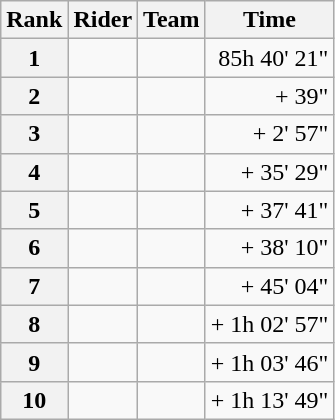<table class="wikitable">
<tr>
<th scope="col">Rank</th>
<th scope="col">Rider</th>
<th scope="col">Team</th>
<th scope="col">Time</th>
</tr>
<tr>
<th scope="row">1</th>
<td> </td>
<td></td>
<td align="right">85h 40' 21"</td>
</tr>
<tr>
<th scope="row">2</th>
<td></td>
<td></td>
<td align="right">+ 39"</td>
</tr>
<tr>
<th scope="row">3</th>
<td></td>
<td></td>
<td align="right">+ 2' 57"</td>
</tr>
<tr>
<th scope="row">4</th>
<td></td>
<td></td>
<td align="right">+ 35' 29"</td>
</tr>
<tr>
<th scope="row">5</th>
<td></td>
<td></td>
<td align="right">+ 37' 41"</td>
</tr>
<tr>
<th scope="row">6</th>
<td></td>
<td></td>
<td align="right">+ 38' 10"</td>
</tr>
<tr>
<th scope="row">7</th>
<td></td>
<td></td>
<td align="right">+ 45' 04"</td>
</tr>
<tr>
<th scope="row">8</th>
<td></td>
<td></td>
<td align="right">+ 1h 02' 57"</td>
</tr>
<tr>
<th scope="row">9</th>
<td></td>
<td></td>
<td align="right">+ 1h 03' 46"</td>
</tr>
<tr>
<th scope="row">10</th>
<td></td>
<td></td>
<td align="right">+ 1h 13' 49"</td>
</tr>
</table>
